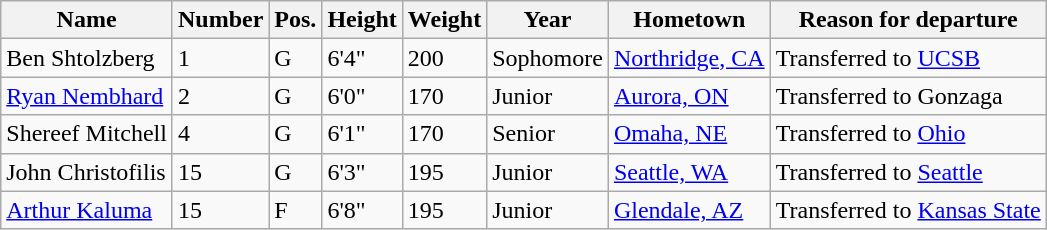<table class="wikitable sortable" border="1">
<tr>
<th>Name</th>
<th>Number</th>
<th>Pos.</th>
<th>Height</th>
<th>Weight</th>
<th>Year</th>
<th>Hometown</th>
<th class="unsortable">Reason for departure</th>
</tr>
<tr>
<td>Ben Shtolzberg</td>
<td>1</td>
<td>G</td>
<td>6'4"</td>
<td>200</td>
<td>Sophomore</td>
<td><a href='#'>Northridge, CA</a></td>
<td>Transferred to <a href='#'>UCSB</a></td>
</tr>
<tr>
<td><a href='#'>Ryan Nembhard</a></td>
<td>2</td>
<td>G</td>
<td>6'0"</td>
<td>170</td>
<td>Junior</td>
<td><a href='#'>Aurora, ON</a></td>
<td>Transferred to Gonzaga</td>
</tr>
<tr>
<td>Shereef Mitchell</td>
<td>4</td>
<td>G</td>
<td>6'1"</td>
<td>170</td>
<td>Senior</td>
<td><a href='#'>Omaha, NE</a></td>
<td>Transferred to <a href='#'>Ohio</a></td>
</tr>
<tr>
<td>John Christofilis</td>
<td>15</td>
<td>G</td>
<td>6'3"</td>
<td>195</td>
<td>Junior</td>
<td><a href='#'>Seattle, WA</a></td>
<td>Transferred to <a href='#'>Seattle</a></td>
</tr>
<tr>
<td><a href='#'>Arthur Kaluma</a></td>
<td>15</td>
<td>F</td>
<td>6'8"</td>
<td>195</td>
<td>Junior</td>
<td><a href='#'>Glendale, AZ</a></td>
<td>Transferred to <a href='#'>Kansas State</a></td>
</tr>
</table>
